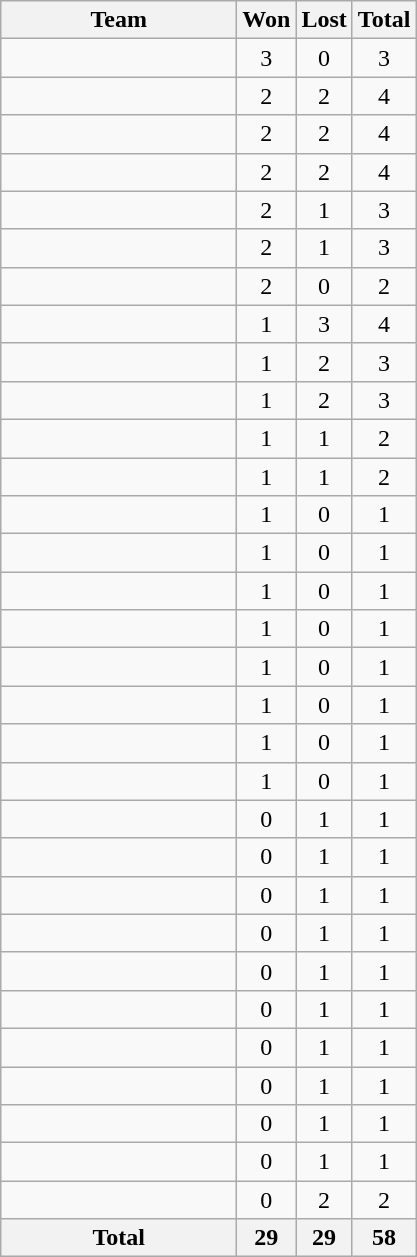<table class="wikitable" style="text-align:center">
<tr>
<th width=150>Team</th>
<th width=20>Won</th>
<th width=20>Lost</th>
<th width=20>Total</th>
</tr>
<tr>
<td align="left"></td>
<td>3</td>
<td>0</td>
<td>3</td>
</tr>
<tr>
<td align="left"></td>
<td>2</td>
<td>2</td>
<td>4</td>
</tr>
<tr>
<td align="left"></td>
<td>2</td>
<td>2</td>
<td>4</td>
</tr>
<tr>
<td align="left"></td>
<td>2</td>
<td>2</td>
<td>4</td>
</tr>
<tr>
<td align="left"></td>
<td>2</td>
<td>1</td>
<td>3</td>
</tr>
<tr>
<td align="left"></td>
<td>2</td>
<td>1</td>
<td>3</td>
</tr>
<tr>
<td align="left"></td>
<td>2</td>
<td>0</td>
<td>2</td>
</tr>
<tr>
<td align="left"></td>
<td>1</td>
<td>3</td>
<td>4</td>
</tr>
<tr>
<td align="left"></td>
<td>1</td>
<td>2</td>
<td>3</td>
</tr>
<tr>
<td align="left"></td>
<td>1</td>
<td>2</td>
<td>3</td>
</tr>
<tr>
<td align="left"></td>
<td>1</td>
<td>1</td>
<td>2</td>
</tr>
<tr>
<td align="left"></td>
<td>1</td>
<td>1</td>
<td>2</td>
</tr>
<tr>
<td align="left"></td>
<td>1</td>
<td>0</td>
<td>1</td>
</tr>
<tr>
<td align="left"></td>
<td>1</td>
<td>0</td>
<td>1</td>
</tr>
<tr>
<td align="left"></td>
<td>1</td>
<td>0</td>
<td>1</td>
</tr>
<tr>
<td align="left"></td>
<td>1</td>
<td>0</td>
<td>1</td>
</tr>
<tr>
<td align="left"></td>
<td>1</td>
<td>0</td>
<td>1</td>
</tr>
<tr>
<td align="left"></td>
<td>1</td>
<td>0</td>
<td>1</td>
</tr>
<tr>
<td align="left"></td>
<td>1</td>
<td>0</td>
<td>1</td>
</tr>
<tr>
<td align="left"></td>
<td>1</td>
<td>0</td>
<td>1</td>
</tr>
<tr>
<td align="left"></td>
<td>0</td>
<td>1</td>
<td>1</td>
</tr>
<tr>
<td align="left"></td>
<td>0</td>
<td>1</td>
<td>1</td>
</tr>
<tr>
<td align="left"></td>
<td>0</td>
<td>1</td>
<td>1</td>
</tr>
<tr>
<td align="left"></td>
<td>0</td>
<td>1</td>
<td>1</td>
</tr>
<tr>
<td align="left"></td>
<td>0</td>
<td>1</td>
<td>1</td>
</tr>
<tr>
<td align="left"></td>
<td>0</td>
<td>1</td>
<td>1</td>
</tr>
<tr>
<td align="left"></td>
<td>0</td>
<td>1</td>
<td>1</td>
</tr>
<tr>
<td align="left"></td>
<td>0</td>
<td>1</td>
<td>1</td>
</tr>
<tr>
<td align="left"></td>
<td>0</td>
<td>1</td>
<td>1</td>
</tr>
<tr>
<td align="left"></td>
<td>0</td>
<td>1</td>
<td>1</td>
</tr>
<tr>
<td align="left"></td>
<td>0</td>
<td>2</td>
<td>2</td>
</tr>
<tr>
<th align="center">Total</th>
<th>29</th>
<th>29</th>
<th>58</th>
</tr>
</table>
